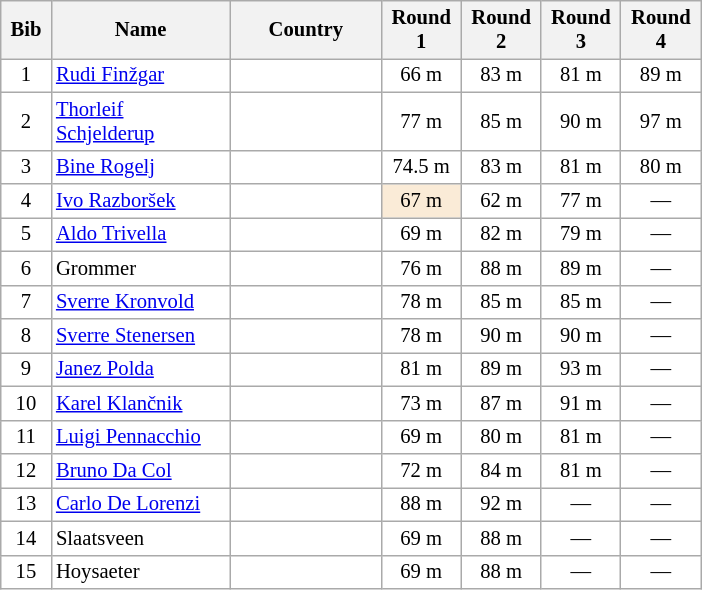<table class="wikitable collapsible autocollapse sortable" cellpadding="3" cellspacing="0" border="1" style="background:#fff; font-size:86%; width:37%; line-height:16px; border:grey solid 1px; border-collapse:collapse;">
<tr>
<th width="30">Bib</th>
<th width="135">Name</th>
<th width="115">Country</th>
<th width="50">Round 1</th>
<th width="50">Round 2</th>
<th width="50">Round 3</th>
<th width="50">Round 4</th>
</tr>
<tr>
<td align=center>1</td>
<td><a href='#'>Rudi Finžgar</a></td>
<td></td>
<td align=center>66 m</td>
<td align=center>83 m</td>
<td align=center>81 m</td>
<td align=center>89 m</td>
</tr>
<tr>
<td align=center>2</td>
<td><a href='#'>Thorleif Schjelderup</a></td>
<td></td>
<td align=center>77 m</td>
<td align=center>85 m</td>
<td align=center>90 m</td>
<td align=center>97 m</td>
</tr>
<tr>
<td align=center>3</td>
<td><a href='#'>Bine Rogelj</a></td>
<td></td>
<td align=center>74.5 m</td>
<td align=center>83 m</td>
<td align=center>81 m</td>
<td align=center>80 m</td>
</tr>
<tr>
<td align=center>4</td>
<td><a href='#'>Ivo Razboršek</a></td>
<td></td>
<td align=center bgcolor=#FAEBD7>67 m</td>
<td align=center>62 m</td>
<td align=center>77 m</td>
<td align=center>—</td>
</tr>
<tr>
<td align=center>5</td>
<td><a href='#'>Aldo Trivella</a></td>
<td></td>
<td align=center>69 m</td>
<td align=center>82 m</td>
<td align=center>79 m</td>
<td align=center>—</td>
</tr>
<tr>
<td align=center>6</td>
<td>Grommer</td>
<td></td>
<td align=center>76 m</td>
<td align=center>88 m</td>
<td align=center>89 m</td>
<td align=center>—</td>
</tr>
<tr>
<td align=center>7</td>
<td><a href='#'>Sverre Kronvold</a></td>
<td></td>
<td align=center>78 m</td>
<td align=center>85 m</td>
<td align=center>85 m</td>
<td align=center>—</td>
</tr>
<tr>
<td align=center>8</td>
<td><a href='#'>Sverre Stenersen</a></td>
<td></td>
<td align=center>78 m</td>
<td align=center>90 m</td>
<td align=center>90 m</td>
<td align=center>—</td>
</tr>
<tr>
<td align=center>9</td>
<td><a href='#'>Janez Polda</a></td>
<td></td>
<td align=center>81 m</td>
<td align=center>89 m</td>
<td align=center>93 m</td>
<td align=center>—</td>
</tr>
<tr>
<td align=center>10</td>
<td><a href='#'>Karel Klančnik</a></td>
<td></td>
<td align=center>73 m</td>
<td align=center>87 m</td>
<td align=center>91 m</td>
<td align=center>—</td>
</tr>
<tr>
<td align=center>11</td>
<td><a href='#'>Luigi Pennacchio</a></td>
<td></td>
<td align=center>69 m</td>
<td align=center>80 m</td>
<td align=center>81 m</td>
<td align=center>—</td>
</tr>
<tr>
<td align=center>12</td>
<td><a href='#'>Bruno Da Col</a></td>
<td></td>
<td align=center>72 m</td>
<td align=center>84 m</td>
<td align=center>81 m</td>
<td align=center>—</td>
</tr>
<tr>
<td align=center>13</td>
<td><a href='#'>Carlo De Lorenzi</a></td>
<td></td>
<td align=center>88 m</td>
<td align=center>92 m</td>
<td align=center>—</td>
<td align=center>—</td>
</tr>
<tr>
<td align=center>14</td>
<td>Slaatsveen</td>
<td></td>
<td align=center>69 m</td>
<td align=center>88 m</td>
<td align=center>—</td>
<td align=center>—</td>
</tr>
<tr>
<td align=center>15</td>
<td>Hoysaeter</td>
<td></td>
<td align=center>69 m</td>
<td align=center>88 m</td>
<td align=center>—</td>
<td align=center>—</td>
</tr>
</table>
